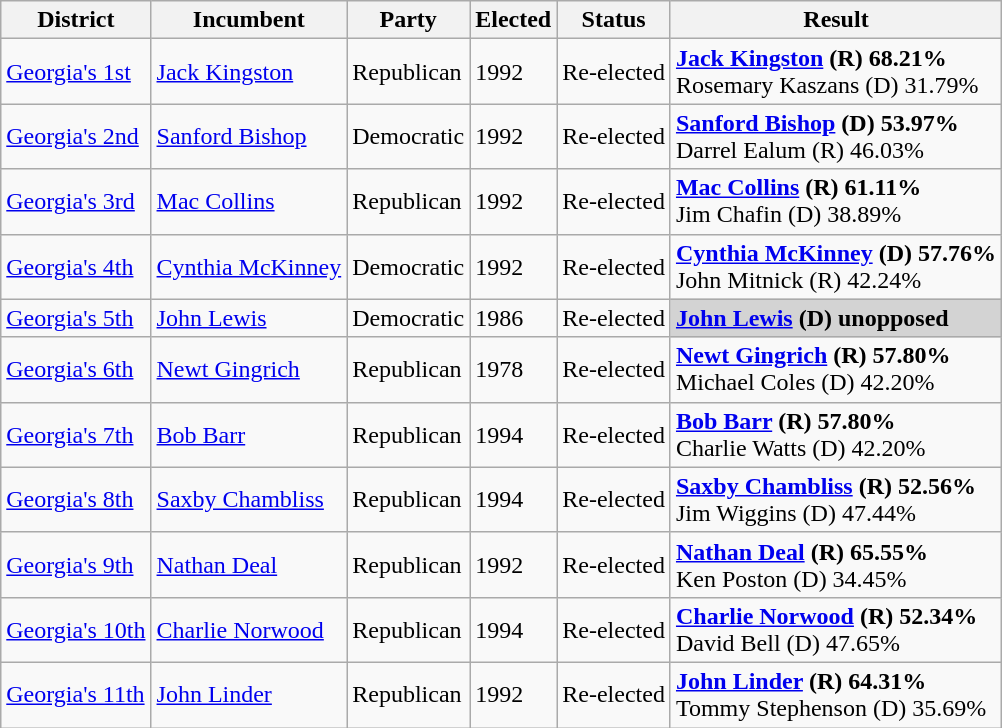<table class=wikitable>
<tr>
<th>District</th>
<th>Incumbent</th>
<th>Party</th>
<th>Elected</th>
<th>Status</th>
<th>Result</th>
</tr>
<tr>
<td><a href='#'>Georgia's 1st</a></td>
<td><a href='#'>Jack Kingston</a></td>
<td>Republican</td>
<td>1992</td>
<td>Re-elected</td>
<td><strong><a href='#'>Jack Kingston</a> (R) 68.21%</strong><br>Rosemary Kaszans (D) 31.79%</td>
</tr>
<tr>
<td><a href='#'>Georgia's 2nd</a></td>
<td><a href='#'>Sanford Bishop</a></td>
<td>Democratic</td>
<td>1992</td>
<td>Re-elected</td>
<td><strong><a href='#'>Sanford Bishop</a> (D) 53.97%</strong><br>Darrel Ealum (R) 46.03%</td>
</tr>
<tr>
<td><a href='#'>Georgia's 3rd</a></td>
<td><a href='#'>Mac Collins</a></td>
<td>Republican</td>
<td>1992</td>
<td>Re-elected</td>
<td><strong><a href='#'>Mac Collins</a> (R) 61.11%</strong><br>Jim Chafin (D) 38.89%</td>
</tr>
<tr>
<td><a href='#'>Georgia's 4th</a></td>
<td><a href='#'>Cynthia McKinney</a></td>
<td>Democratic</td>
<td>1992</td>
<td>Re-elected</td>
<td><strong><a href='#'>Cynthia McKinney</a> (D) 57.76%</strong><br>John Mitnick (R) 42.24%</td>
</tr>
<tr>
<td><a href='#'>Georgia's 5th</a></td>
<td><a href='#'>John Lewis</a></td>
<td>Democratic</td>
<td>1986</td>
<td>Re-elected</td>
<td bgcolor = "lightgrey"><strong><a href='#'>John Lewis</a> (D) unopposed</strong></td>
</tr>
<tr>
<td><a href='#'>Georgia's 6th</a></td>
<td><a href='#'>Newt Gingrich</a></td>
<td>Republican</td>
<td>1978</td>
<td>Re-elected</td>
<td><strong><a href='#'>Newt Gingrich</a> (R) 57.80%</strong><br>Michael Coles (D) 42.20%</td>
</tr>
<tr>
<td><a href='#'>Georgia's 7th</a></td>
<td><a href='#'>Bob Barr</a></td>
<td>Republican</td>
<td>1994</td>
<td>Re-elected</td>
<td><strong><a href='#'>Bob Barr</a> (R) 57.80%</strong><br>Charlie Watts (D) 42.20%</td>
</tr>
<tr>
<td><a href='#'>Georgia's 8th</a></td>
<td><a href='#'>Saxby Chambliss</a></td>
<td>Republican</td>
<td>1994</td>
<td>Re-elected</td>
<td><strong><a href='#'>Saxby Chambliss</a> (R) 52.56%</strong><br>Jim Wiggins (D) 47.44%</td>
</tr>
<tr>
<td><a href='#'>Georgia's 9th</a></td>
<td><a href='#'>Nathan Deal</a></td>
<td>Republican</td>
<td>1992</td>
<td>Re-elected</td>
<td><strong><a href='#'>Nathan Deal</a> (R) 65.55%</strong><br>Ken Poston (D) 34.45%</td>
</tr>
<tr>
<td><a href='#'>Georgia's 10th</a></td>
<td><a href='#'>Charlie Norwood</a></td>
<td>Republican</td>
<td>1994</td>
<td>Re-elected</td>
<td><strong><a href='#'>Charlie Norwood</a> (R) 52.34%</strong><br>David Bell (D) 47.65%</td>
</tr>
<tr>
<td><a href='#'>Georgia's 11th</a></td>
<td><a href='#'>John Linder</a></td>
<td>Republican</td>
<td>1992</td>
<td>Re-elected</td>
<td><strong><a href='#'>John Linder</a> (R) 64.31%</strong><br>Tommy Stephenson (D) 35.69%</td>
</tr>
</table>
